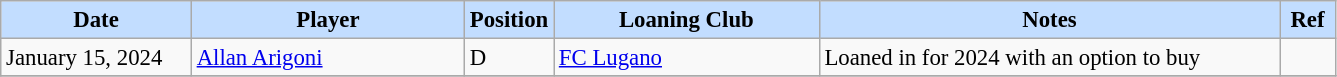<table class="wikitable" style="text-align:left; font-size:95%;">
<tr>
<th style="background:#c2ddff; width:120px;">Date</th>
<th style="background:#c2ddff; width:175px;">Player</th>
<th style="background:#c2ddff; width:50px;">Position</th>
<th style="background:#c2ddff; width:170px;">Loaning Club</th>
<th style="background:#c2ddff; width:300px;">Notes</th>
<th style="background:#c2ddff; width:30px;">Ref</th>
</tr>
<tr>
<td>January 15, 2024</td>
<td> <a href='#'>Allan Arigoni</a></td>
<td>D</td>
<td> <a href='#'>FC Lugano</a></td>
<td>Loaned in for 2024 with an option to buy</td>
<td></td>
</tr>
<tr>
</tr>
</table>
